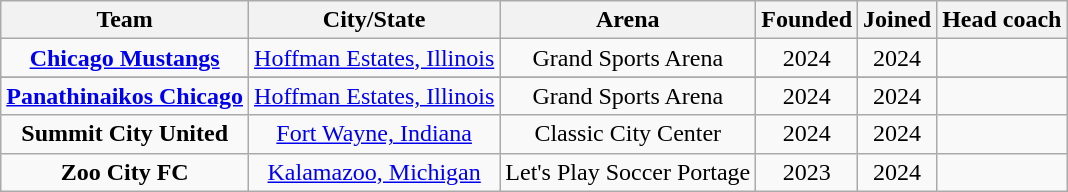<table class="wikitable" style="text-align:center">
<tr>
<th>Team</th>
<th>City/State</th>
<th>Arena</th>
<th>Founded</th>
<th>Joined</th>
<th>Head coach</th>
</tr>
<tr>
<td><strong><a href='#'>Chicago Mustangs</a></strong></td>
<td><a href='#'>Hoffman Estates, Illinois</a></td>
<td>Grand Sports Arena</td>
<td>2024</td>
<td>2024</td>
<td></td>
</tr>
<tr>
</tr>
<tr>
<td><strong><a href='#'>Panathinaikos Chicago</a></strong></td>
<td><a href='#'>Hoffman Estates, Illinois</a></td>
<td>Grand Sports Arena</td>
<td>2024</td>
<td>2024</td>
<td></td>
</tr>
<tr>
<td><strong>Summit City United</strong></td>
<td><a href='#'>Fort Wayne, Indiana</a></td>
<td>Classic City Center</td>
<td>2024</td>
<td>2024</td>
<td></td>
</tr>
<tr>
<td><strong>Zoo City FC</strong></td>
<td><a href='#'>Kalamazoo, Michigan</a></td>
<td>Let's Play Soccer Portage</td>
<td>2023</td>
<td>2024</td>
<td></td>
</tr>
</table>
